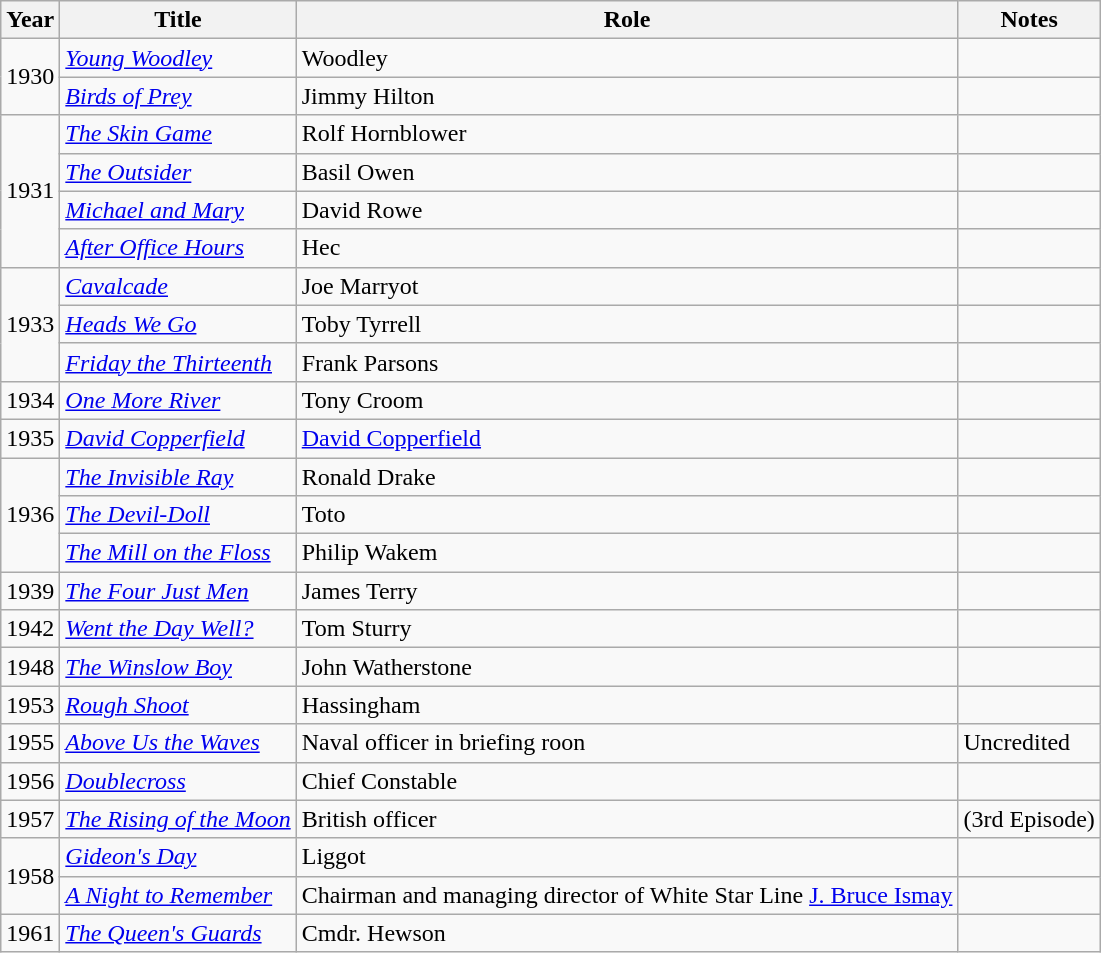<table class="wikitable">
<tr>
<th>Year</th>
<th>Title</th>
<th>Role</th>
<th>Notes</th>
</tr>
<tr>
<td rowspan=2>1930</td>
<td><em><a href='#'>Young Woodley</a></em></td>
<td>Woodley</td>
<td></td>
</tr>
<tr>
<td><em><a href='#'>Birds of Prey</a></em></td>
<td>Jimmy Hilton</td>
<td></td>
</tr>
<tr>
<td rowspan=4>1931</td>
<td><em><a href='#'>The Skin Game</a></em></td>
<td>Rolf Hornblower</td>
<td></td>
</tr>
<tr>
<td><em><a href='#'>The Outsider</a></em></td>
<td>Basil Owen</td>
<td></td>
</tr>
<tr>
<td><em><a href='#'>Michael and Mary</a></em></td>
<td>David Rowe</td>
<td></td>
</tr>
<tr>
<td><em><a href='#'>After Office Hours</a></em></td>
<td>Hec</td>
<td></td>
</tr>
<tr>
<td rowspan=3>1933</td>
<td><em><a href='#'>Cavalcade</a></em></td>
<td>Joe Marryot</td>
<td></td>
</tr>
<tr>
<td><em><a href='#'>Heads We Go</a></em></td>
<td>Toby Tyrrell</td>
<td></td>
</tr>
<tr>
<td><em><a href='#'>Friday the Thirteenth</a></em></td>
<td>Frank Parsons</td>
<td></td>
</tr>
<tr>
<td>1934</td>
<td><em><a href='#'>One More River</a></em></td>
<td>Tony Croom</td>
<td></td>
</tr>
<tr>
<td>1935</td>
<td><em><a href='#'>David Copperfield</a></em></td>
<td><a href='#'>David Copperfield</a></td>
<td></td>
</tr>
<tr>
<td rowspan=3>1936</td>
<td><em><a href='#'>The Invisible Ray</a></em></td>
<td>Ronald Drake</td>
<td></td>
</tr>
<tr>
<td><em><a href='#'>The Devil-Doll</a></em></td>
<td>Toto</td>
<td></td>
</tr>
<tr>
<td><em><a href='#'>The Mill on the Floss</a></em></td>
<td>Philip Wakem</td>
<td></td>
</tr>
<tr>
<td>1939</td>
<td><em><a href='#'>The Four Just Men</a></em></td>
<td>James Terry</td>
<td></td>
</tr>
<tr>
<td>1942</td>
<td><em><a href='#'>Went the Day Well?</a></em></td>
<td>Tom Sturry</td>
<td></td>
</tr>
<tr>
<td>1948</td>
<td><em><a href='#'>The Winslow Boy</a></em></td>
<td>John Watherstone</td>
<td></td>
</tr>
<tr>
<td>1953</td>
<td><em><a href='#'>Rough Shoot</a></em></td>
<td>Hassingham</td>
<td></td>
</tr>
<tr>
<td>1955</td>
<td><em><a href='#'>Above Us the Waves</a></em></td>
<td>Naval officer in briefing roon</td>
<td>Uncredited</td>
</tr>
<tr>
<td>1956</td>
<td><em><a href='#'>Doublecross</a></em></td>
<td>Chief Constable</td>
<td></td>
</tr>
<tr>
<td>1957</td>
<td><em><a href='#'>The Rising of the Moon</a></em></td>
<td>British officer</td>
<td>(3rd Episode)</td>
</tr>
<tr>
<td rowspan=2>1958</td>
<td><em><a href='#'>Gideon's Day</a></em></td>
<td>Liggot</td>
<td></td>
</tr>
<tr>
<td><em><a href='#'>A Night to Remember</a></em></td>
<td>Chairman and managing director of White Star Line <a href='#'>J. Bruce Ismay</a></td>
<td></td>
</tr>
<tr>
<td>1961</td>
<td><em><a href='#'>The Queen's Guards</a></em></td>
<td>Cmdr. Hewson</td>
<td></td>
</tr>
</table>
